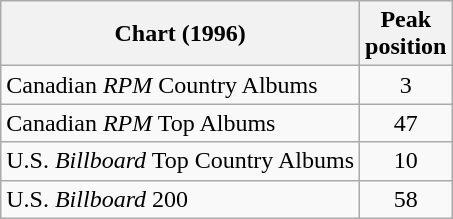<table class="wikitable">
<tr>
<th>Chart (1996)</th>
<th>Peak<br>position</th>
</tr>
<tr>
<td>Canadian <em>RPM</em> Country Albums</td>
<td align="center">3</td>
</tr>
<tr>
<td>Canadian <em>RPM</em> Top Albums</td>
<td align="center">47</td>
</tr>
<tr>
<td>U.S. <em>Billboard</em> Top Country Albums</td>
<td align="center">10</td>
</tr>
<tr>
<td>U.S. <em>Billboard</em> 200</td>
<td align="center">58</td>
</tr>
</table>
